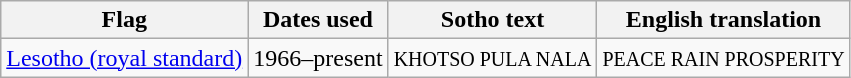<table class="wikitable sortable noresize">
<tr>
<th>Flag</th>
<th>Dates used</th>
<th>Sotho text</th>
<th>English translation</th>
</tr>
<tr>
<td> <a href='#'>Lesotho (royal standard)</a></td>
<td>1966–present</td>
<td><small>KHOTSO PULA NALA</small></td>
<td><small>PEACE RAIN PROSPERITY</small></td>
</tr>
</table>
